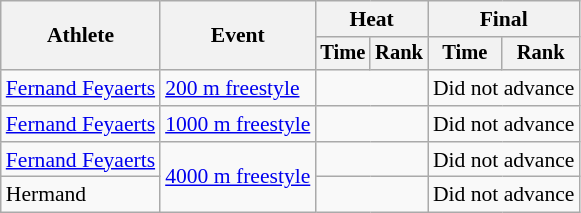<table class=wikitable style=font-size:90%;text-align:center>
<tr>
<th rowspan=2>Athlete</th>
<th rowspan=2>Event</th>
<th colspan=2>Heat</th>
<th colspan=2>Final</th>
</tr>
<tr style=font-size:95%>
<th>Time</th>
<th>Rank</th>
<th>Time</th>
<th>Rank</th>
</tr>
<tr>
<td align=left><a href='#'>Fernand Feyaerts</a></td>
<td align="left"><a href='#'>200 m freestyle</a></td>
<td colspan=2></td>
<td colspan=2>Did not advance</td>
</tr>
<tr>
<td align="left"><a href='#'>Fernand Feyaerts</a></td>
<td align="left"><a href='#'>1000 m freestyle</a></td>
<td colspan=2></td>
<td colspan=2>Did not advance</td>
</tr>
<tr>
<td align="left"><a href='#'>Fernand Feyaerts</a></td>
<td rowspan="2" align="left"><a href='#'>4000 m freestyle</a></td>
<td colspan=2></td>
<td colspan=2>Did not advance</td>
</tr>
<tr>
<td align="left">Hermand</td>
<td colspan="2"></td>
<td colspan="2">Did not advance</td>
</tr>
</table>
